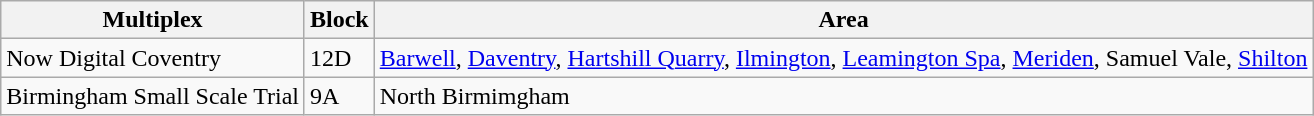<table class="wikitable">
<tr>
<th>Multiplex</th>
<th>Block</th>
<th>Area</th>
</tr>
<tr>
<td>Now Digital Coventry</td>
<td>12D</td>
<td><a href='#'>Barwell</a>, <a href='#'>Daventry</a>, <a href='#'>Hartshill Quarry</a>, <a href='#'>Ilmington</a>, <a href='#'>Leamington Spa</a>, <a href='#'>Meriden</a>, Samuel Vale, <a href='#'>Shilton</a></td>
</tr>
<tr>
<td>Birmingham Small Scale Trial</td>
<td>9A</td>
<td>North Birmimgham</td>
</tr>
</table>
